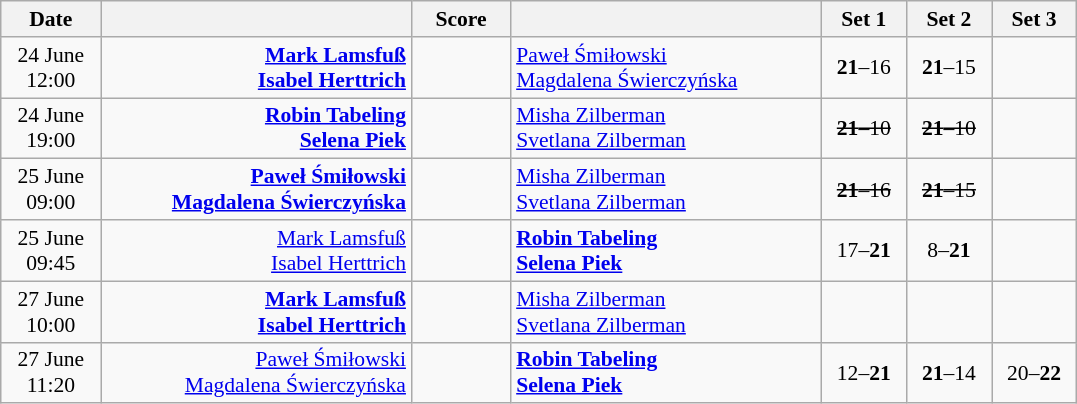<table class="wikitable" style="text-align: center; font-size:90% ">
<tr>
<th width="60">Date</th>
<th align="right" width="200"></th>
<th width="60">Score</th>
<th align="left" width="200"></th>
<th width="50">Set 1</th>
<th width="50">Set 2</th>
<th width="50">Set 3</th>
</tr>
<tr>
<td>24 June<br>12:00</td>
<td align="right"><strong><a href='#'>Mark Lamsfuß</a> <br><a href='#'>Isabel Herttrich</a> </strong></td>
<td align="center"></td>
<td align="left"> <a href='#'>Paweł Śmiłowski</a><br> <a href='#'>Magdalena Świerczyńska</a></td>
<td><strong>21</strong>–16</td>
<td><strong>21</strong>–15</td>
<td></td>
</tr>
<tr>
<td>24 June<br>19:00</td>
<td align="right"><strong><a href='#'>Robin Tabeling</a> <br><a href='#'>Selena Piek</a> </strong></td>
<td align="center"><s></s></td>
<td align="left"> <a href='#'>Misha Zilberman</a><br> <a href='#'>Svetlana Zilberman</a></td>
<td><s><strong>21</strong>–10</s></td>
<td><s><strong>21</strong>–10</s></td>
<td></td>
</tr>
<tr>
<td>25 June<br>09:00</td>
<td align="right"><strong><a href='#'>Paweł Śmiłowski</a> <br><a href='#'>Magdalena Świerczyńska</a> </strong></td>
<td align="center"><s></s></td>
<td align="left"> <a href='#'>Misha Zilberman</a><br> <a href='#'>Svetlana Zilberman</a></td>
<td><s><strong>21</strong>–16</s></td>
<td><s><strong>21</strong>–15</s></td>
<td></td>
</tr>
<tr>
<td>25 June<br>09:45</td>
<td align="right"><a href='#'>Mark Lamsfuß</a> <br><a href='#'>Isabel Herttrich</a> </td>
<td align="center"></td>
<td align="left"><strong> <a href='#'>Robin Tabeling</a><br> <a href='#'>Selena Piek</a></strong></td>
<td>17–<strong>21</strong></td>
<td>8–<strong>21</strong></td>
<td></td>
</tr>
<tr>
<td>27 June<br>10:00</td>
<td align="right"><strong><a href='#'>Mark Lamsfuß</a> <br><a href='#'>Isabel Herttrich</a> </strong></td>
<td align="center"></td>
<td align="left"> <a href='#'>Misha Zilberman</a><br> <a href='#'>Svetlana Zilberman</a></td>
<td></td>
<td></td>
<td></td>
</tr>
<tr>
<td>27 June<br>11:20</td>
<td align="right"><a href='#'>Paweł Śmiłowski</a> <br><a href='#'>Magdalena Świerczyńska</a> </td>
<td align="center"></td>
<td align="left"><strong> <a href='#'>Robin Tabeling</a><br> <a href='#'>Selena Piek</a></strong></td>
<td>12–<strong>21</strong></td>
<td><strong>21</strong>–14</td>
<td>20–<strong>22</strong></td>
</tr>
</table>
